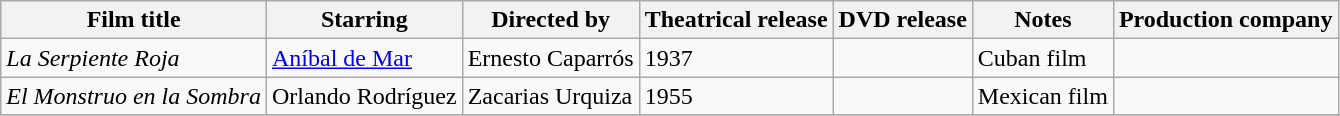<table class="sortable wikitable">
<tr>
<th>Film title</th>
<th>Starring</th>
<th>Directed by</th>
<th>Theatrical release</th>
<th>DVD release</th>
<th>Notes</th>
<th>Production company</th>
</tr>
<tr>
<td><em>La Serpiente Roja</em></td>
<td><a href='#'>Aníbal de Mar</a></td>
<td>Ernesto Caparrós</td>
<td>1937</td>
<td></td>
<td>Cuban film</td>
<td></td>
</tr>
<tr>
<td><em>El Monstruo en la Sombra</em></td>
<td>Orlando Rodríguez</td>
<td>Zacarias Urquiza</td>
<td>1955</td>
<td></td>
<td>Mexican film</td>
<td></td>
</tr>
<tr>
</tr>
</table>
